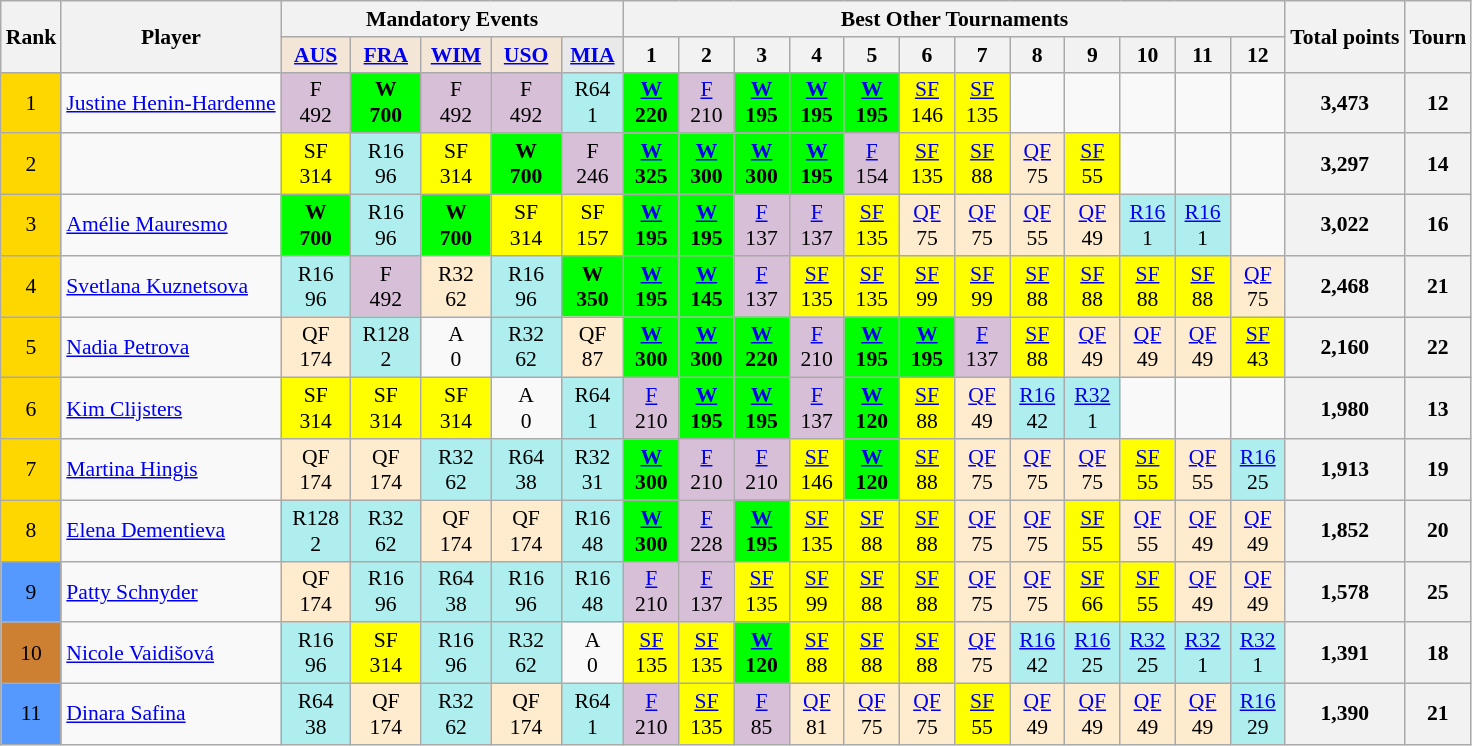<table class=wikitable style="font-size:90%; text-align:center">
<tr>
<th rowspan=2>Rank</th>
<th rowspan="2">Player</th>
<th colspan=5>Mandatory Events</th>
<th colspan=12>Best Other Tournaments</th>
<th rowspan=2>Total points</th>
<th rowspan=2>Tourn</th>
</tr>
<tr>
<td style="background:#f3e6d7; width:40px;"><strong><a href='#'>AUS</a></strong></td>
<td style="background:#f3e6d7; width:40px;"><strong><a href='#'>FRA</a></strong></td>
<td style="background:#f3e6d7; width:40px;"><strong><a href='#'>WIM</a></strong></td>
<td style="background:#f3e6d7; width:40px;"><strong><a href='#'>USO</a></strong></td>
<td style="background:#e9e9e9; width:35px;"><strong><a href='#'>MIA</a></strong></td>
<th width=30>1</th>
<th width=30>2</th>
<th width=30>3</th>
<th width=30>4</th>
<th width=30>5</th>
<th width=30>6</th>
<th width=30>7</th>
<th width=30>8</th>
<th width=30>9</th>
<th width=30>10</th>
<th width=30>11</th>
<th width=30>12</th>
</tr>
<tr>
<td bgcolor=gold>1</td>
<td align="left"> <a href='#'>Justine Henin-Hardenne</a></td>
<td bgcolor=thistle>F<br>492</td>
<td bgcolor=lime><strong>W<br>700</strong></td>
<td bgcolor=thistle>F<br>492</td>
<td bgcolor=thistle>F<br>492</td>
<td bgcolor=#afeeee>R64<br>1</td>
<td bgcolor=lime><strong><a href='#'>W</a><br>220</strong></td>
<td bgcolor=thistle><a href='#'>F</a><br>210</td>
<td bgcolor=lime><strong><a href='#'>W</a><br>195</strong></td>
<td bgcolor=lime><strong><a href='#'>W</a><br>195</strong></td>
<td bgcolor=lime><strong><a href='#'>W</a><br>195</strong></td>
<td bgcolor=yellow><a href='#'>SF</a><br>146</td>
<td bgcolor=yellow><a href='#'>SF</a><br>135</td>
<td></td>
<td></td>
<td></td>
<td></td>
<td></td>
<th>3,473</th>
<th>12</th>
</tr>
<tr>
<td bgcolor=gold>2</td>
<td align="left"></td>
<td bgcolor=yellow>SF<br>314</td>
<td bgcolor=#afeeee>R16<br>96</td>
<td bgcolor=yellow>SF<br>314</td>
<td bgcolor=lime><strong>W<br>700</strong></td>
<td bgcolor=thistle>F<br>246</td>
<td bgcolor=lime><strong><a href='#'>W</a><br>325</strong></td>
<td bgcolor=lime><strong><a href='#'>W</a><br>300</strong></td>
<td bgcolor=lime><strong><a href='#'>W</a><br>300</strong></td>
<td bgcolor=lime><strong><a href='#'>W</a><br>195</strong></td>
<td bgcolor=thistle><a href='#'>F</a><br>154</td>
<td bgcolor=yellow><a href='#'>SF</a><br>135</td>
<td bgcolor=yellow><a href='#'>SF</a><br>88</td>
<td bgcolor=#ffebcd><a href='#'>QF</a><br>75</td>
<td bgcolor=yellow><a href='#'>SF</a><br>55</td>
<td></td>
<td></td>
<td></td>
<th>3,297</th>
<th>14</th>
</tr>
<tr>
<td bgcolor=gold>3</td>
<td align="left"> <a href='#'>Amélie Mauresmo</a></td>
<td bgcolor=lime><strong>W<br>700</strong></td>
<td bgcolor=#afeeee>R16<br>96</td>
<td bgcolor=lime><strong>W<br>700</strong></td>
<td bgcolor=yellow>SF<br>314</td>
<td bgcolor=yellow>SF<br>157</td>
<td bgcolor=lime><strong><a href='#'>W</a><br>195</strong></td>
<td bgcolor=lime><strong><a href='#'>W</a><br>195</strong></td>
<td bgcolor=thistle><a href='#'>F</a><br>137</td>
<td bgcolor=thistle><a href='#'>F</a><br>137</td>
<td bgcolor=yellow><a href='#'>SF</a><br>135</td>
<td bgcolor=#ffebcd><a href='#'>QF</a><br>75</td>
<td bgcolor=#ffebcd><a href='#'>QF</a><br>75</td>
<td bgcolor=#ffebcd><a href='#'>QF</a><br>55</td>
<td bgcolor=#ffebcd><a href='#'>QF</a><br>49</td>
<td bgcolor=#afeeee><a href='#'>R16</a><br>1</td>
<td bgcolor=#afeeee><a href='#'>R16</a><br>1</td>
<td></td>
<th>3,022</th>
<th>16</th>
</tr>
<tr>
<td bgcolor=gold>4</td>
<td align="left"> <a href='#'>Svetlana Kuznetsova</a></td>
<td bgcolor=#afeeee>R16<br>96</td>
<td bgcolor=thistle>F<br>492</td>
<td bgcolor=#ffebcd>R32<br>62</td>
<td bgcolor=#afeeee>R16<br>96</td>
<td bgcolor=lime><strong>W<br>350</strong></td>
<td bgcolor=lime><strong><a href='#'>W</a><br>195</strong></td>
<td bgcolor=lime><strong><a href='#'>W</a><br>145</strong></td>
<td bgcolor=thistle><a href='#'>F</a><br>137</td>
<td bgcolor=yellow><a href='#'>SF</a><br>135</td>
<td bgcolor=yellow><a href='#'>SF</a><br>135</td>
<td bgcolor=yellow><a href='#'>SF</a><br>99</td>
<td bgcolor=yellow><a href='#'>SF</a><br>99</td>
<td bgcolor=yellow><a href='#'>SF</a><br>88</td>
<td bgcolor=yellow><a href='#'>SF</a><br>88</td>
<td bgcolor=yellow><a href='#'>SF</a><br>88</td>
<td bgcolor=yellow><a href='#'>SF</a><br>88</td>
<td bgcolor=#ffebcd><a href='#'>QF</a><br>75</td>
<th>2,468</th>
<th>21</th>
</tr>
<tr>
<td bgcolor=gold>5</td>
<td align="left"> <a href='#'>Nadia Petrova</a></td>
<td bgcolor=#ffebcd>QF<br>174</td>
<td bgcolor=#afeeee>R128<br>2</td>
<td>A<br>0</td>
<td bgcolor=#afeeee>R32<br>62</td>
<td bgcolor=#ffebcd>QF<br>87</td>
<td bgcolor=lime><strong><a href='#'>W</a><br>300</strong></td>
<td bgcolor=lime><strong><a href='#'>W</a><br>300</strong></td>
<td bgcolor=lime><strong><a href='#'>W</a><br>220</strong></td>
<td bgcolor=thistle><a href='#'>F</a><br>210</td>
<td bgcolor=lime><strong><a href='#'>W</a><br>195</strong></td>
<td bgcolor=lime><strong><a href='#'>W</a><br>195</strong></td>
<td bgcolor=thistle><a href='#'>F</a><br>137</td>
<td bgcolor=yellow><a href='#'>SF</a><br>88</td>
<td bgcolor=#ffebcd><a href='#'>QF</a><br>49</td>
<td bgcolor=#ffebcd><a href='#'>QF</a><br>49</td>
<td bgcolor=#ffebcd><a href='#'>QF</a><br>49</td>
<td bgcolor=yellow><a href='#'>SF</a><br>43</td>
<th>2,160</th>
<th>22</th>
</tr>
<tr>
<td bgcolor=gold>6</td>
<td align=left> <a href='#'>Kim Clijsters</a></td>
<td bgcolor=yellow>SF<br>314</td>
<td bgcolor=yellow>SF<br>314</td>
<td bgcolor=yellow>SF<br>314</td>
<td>A<br>0</td>
<td bgcolor=#afeeee>R64<br>1</td>
<td bgcolor=thistle><a href='#'>F</a><br>210</td>
<td bgcolor=lime><strong><a href='#'>W</a><br>195</strong></td>
<td bgcolor=lime><strong><a href='#'>W</a><br>195</strong></td>
<td bgcolor=thistle><a href='#'>F</a><br>137</td>
<td bgcolor=lime><strong><a href='#'>W</a><br>120</strong></td>
<td bgcolor=yellow><a href='#'>SF</a><br>88</td>
<td bgcolor=#ffebcd><a href='#'>QF</a><br>49</td>
<td bgcolor=#afeeee><a href='#'>R16</a><br>42</td>
<td bgcolor=#afeeee><a href='#'>R32</a><br>1</td>
<td></td>
<td></td>
<td></td>
<th>1,980</th>
<th>13</th>
</tr>
<tr>
<td bgcolor=gold>7</td>
<td align="left"> <a href='#'>Martina Hingis</a></td>
<td bgcolor=#ffebcd>QF<br>174</td>
<td bgcolor=#ffebcd>QF<br>174</td>
<td bgcolor=#afeeee>R32<br>62</td>
<td bgcolor=#afeeee>R64<br>38</td>
<td bgcolor=#afeeee>R32<br>31</td>
<td bgcolor=lime><strong><a href='#'>W</a><br>300</strong></td>
<td bgcolor=thistle><a href='#'>F</a><br>210</td>
<td bgcolor=thistle><a href='#'>F</a><br>210</td>
<td bgcolor=yellow><a href='#'>SF</a><br>146</td>
<td bgcolor=lime><strong><a href='#'>W</a><br>120</strong></td>
<td bgcolor=yellow><a href='#'>SF</a><br>88</td>
<td bgcolor=#ffebcd><a href='#'>QF</a><br>75</td>
<td bgcolor=#ffebcd><a href='#'>QF</a><br>75</td>
<td bgcolor=#ffebcd><a href='#'>QF</a><br>75</td>
<td bgcolor=yellow><a href='#'>SF</a><br>55</td>
<td bgcolor=#ffebcd><a href='#'>QF</a><br>55</td>
<td bgcolor=#afeeee><a href='#'>R16</a><br>25</td>
<th>1,913</th>
<th>19</th>
</tr>
<tr>
<td bgcolor=gold>8</td>
<td align="left"> <a href='#'>Elena Dementieva</a></td>
<td bgcolor=#afeeee>R128<br>2</td>
<td bgcolor=#afeeee>R32<br>62</td>
<td bgcolor=#ffebcd>QF<br>174</td>
<td bgcolor=#ffebcd>QF<br>174</td>
<td bgcolor=#afeeee>R16<br>48</td>
<td bgcolor=lime><strong><a href='#'>W</a><br>300</strong></td>
<td bgcolor=thistle><a href='#'>F</a><br>228</td>
<td bgcolor=lime><strong><a href='#'>W</a><br>195</strong></td>
<td bgcolor=yellow><a href='#'>SF</a><br>135</td>
<td bgcolor=yellow><a href='#'>SF</a><br>88</td>
<td bgcolor=yellow><a href='#'>SF</a><br>88</td>
<td bgcolor=#ffebcd><a href='#'>QF</a><br>75</td>
<td bgcolor=#ffebcd><a href='#'>QF</a><br>75</td>
<td bgcolor=yellow><a href='#'>SF</a><br>55</td>
<td bgcolor=#ffebcd><a href='#'>QF</a><br>55</td>
<td bgcolor=#ffebcd><a href='#'>QF</a><br>49</td>
<td bgcolor=#ffebcd><a href='#'>QF</a><br>49</td>
<th>1,852</th>
<th>20</th>
</tr>
<tr>
<td style="background:#59f;">9</td>
<td align=left> <a href='#'>Patty Schnyder</a></td>
<td bgcolor=#ffebcd>QF<br>174</td>
<td bgcolor=#afeeee>R16<br>96</td>
<td bgcolor=#afeeee>R64<br>38</td>
<td bgcolor=#afeeee>R16<br>96</td>
<td bgcolor=#afeeee>R16<br>48</td>
<td bgcolor=thistle><a href='#'>F</a><br>210</td>
<td bgcolor=thistle><a href='#'>F</a><br>137</td>
<td bgcolor=yellow><a href='#'>SF</a><br>135</td>
<td bgcolor=yellow><a href='#'>SF</a><br>99</td>
<td bgcolor=yellow><a href='#'>SF</a><br>88</td>
<td bgcolor=yellow><a href='#'>SF</a><br>88</td>
<td bgcolor=#ffebcd><a href='#'>QF</a><br>75</td>
<td bgcolor=#ffebcd><a href='#'>QF</a><br>75</td>
<td bgcolor=yellow><a href='#'>SF</a><br>66</td>
<td bgcolor=yellow><a href='#'>SF</a><br>55</td>
<td bgcolor=#ffebcd><a href='#'>QF</a><br>49</td>
<td bgcolor=#ffebcd><a href='#'>QF</a><br>49</td>
<th>1,578</th>
<th>25</th>
</tr>
<tr>
<td bgcolor=#cd7f32>10</td>
<td align="left"> <a href='#'>Nicole Vaidišová</a></td>
<td bgcolor=#afeeee>R16<br>96</td>
<td bgcolor=yellow>SF<br>314</td>
<td bgcolor=#afeeee>R16<br>96</td>
<td bgcolor=#afeeee>R32<br>62</td>
<td>A<br>0</td>
<td bgcolor=yellow><a href='#'>SF</a><br>135</td>
<td bgcolor=yellow><a href='#'>SF</a><br>135</td>
<td bgcolor=lime><strong><a href='#'>W</a><br>120</strong></td>
<td bgcolor=yellow><a href='#'>SF</a><br>88</td>
<td bgcolor=yellow><a href='#'>SF</a><br>88</td>
<td bgcolor=yellow><a href='#'>SF</a><br>88</td>
<td bgcolor=ffebcd><a href='#'>QF</a><br>75</td>
<td bgcolor=#afeeee><a href='#'>R16</a><br>42</td>
<td bgcolor=#afeeee><a href='#'>R16</a><br>25</td>
<td bgcolor=#afeeee><a href='#'>R32</a><br>25</td>
<td bgcolor=#afeeee><a href='#'>R32</a><br>1</td>
<td bgcolor=#afeeee><a href='#'>R32</a><br>1</td>
<th>1,391</th>
<th>18</th>
</tr>
<tr>
<td style="background:#59f;">11</td>
<td style="text-align:left"> <a href='#'>Dinara Safina</a></td>
<td bgcolor=#afeeee>R64<br>38</td>
<td bgcolor=#ffebcd>QF<br>174</td>
<td bgcolor=#afeeee>R32<br>62</td>
<td bgcolor=#ffebcd>QF<br>174</td>
<td bgcolor=#afeeee>R64<br>1</td>
<td bgcolor=thistle><a href='#'>F</a><br>210</td>
<td bgcolor=yellow><a href='#'>SF</a><br>135</td>
<td bgcolor=thistle><a href='#'>F</a><br>85</td>
<td bgcolor=ffebcd><a href='#'>QF</a><br>81</td>
<td bgcolor=ffebcd><a href='#'>QF</a><br>75</td>
<td bgcolor=ffebcd><a href='#'>QF</a><br>75</td>
<td bgcolor=yellow><a href='#'>SF</a><br>55</td>
<td bgcolor=ffebcd><a href='#'>QF</a><br>49</td>
<td bgcolor=ffebcd><a href='#'>QF</a><br>49</td>
<td bgcolor=ffebcd><a href='#'>QF</a><br>49</td>
<td bgcolor=ffebcd><a href='#'>QF</a><br>49</td>
<td bgcolor=#afeeee><a href='#'>R16</a><br>29</td>
<th>1,390</th>
<th>21</th>
</tr>
</table>
